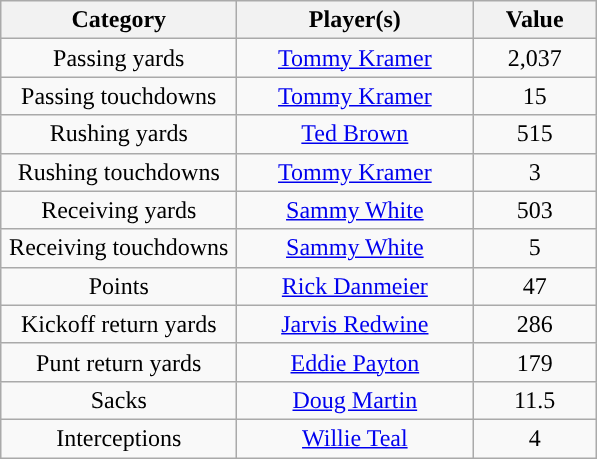<table class="wikitable" style="text-align:center">
<tr>
<th width=150px>Category</th>
<th width=150px>Player(s)</th>
<th width=75px>Value</th>
</tr>
<tr>
<td>Passing yards</td>
<td><a href='#'>Tommy Kramer</a></td>
<td>2,037</td>
</tr>
<tr>
<td>Passing touchdowns</td>
<td><a href='#'>Tommy Kramer</a></td>
<td>15</td>
</tr>
<tr>
<td>Rushing yards</td>
<td><a href='#'>Ted Brown</a></td>
<td>515</td>
</tr>
<tr>
<td>Rushing touchdowns</td>
<td><a href='#'>Tommy Kramer</a></td>
<td>3</td>
</tr>
<tr>
<td>Receiving yards</td>
<td><a href='#'>Sammy White</a></td>
<td>503</td>
</tr>
<tr>
<td>Receiving touchdowns</td>
<td><a href='#'>Sammy White</a></td>
<td>5</td>
</tr>
<tr>
<td>Points</td>
<td><a href='#'>Rick Danmeier</a></td>
<td>47</td>
</tr>
<tr>
<td>Kickoff return yards</td>
<td><a href='#'>Jarvis Redwine</a></td>
<td>286</td>
</tr>
<tr>
<td>Punt return yards</td>
<td><a href='#'>Eddie Payton</a></td>
<td>179</td>
</tr>
<tr>
<td>Sacks</td>
<td><a href='#'>Doug Martin</a></td>
<td>11.5</td>
</tr>
<tr>
<td>Interceptions</td>
<td><a href='#'>Willie Teal</a></td>
<td>4</td>
</tr>
</table>
